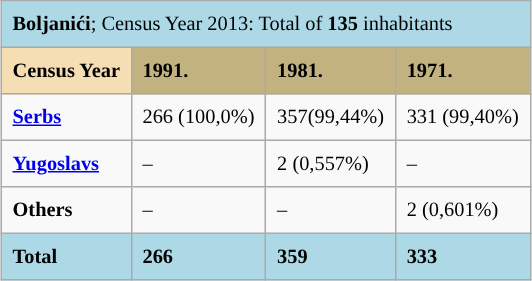<table border="1" cellpadding="7" cellspacing="0" style="margin: 10px 0 10px 25px; background: #f9f9f9; border: 1px #AAA solid; border-collapse: collapse; font-size: 85%; float: center;">
<tr style="background:lightblue">
<td colspan ="7"><strong>Boljanići</strong>; Census Year  2013: Total of  <strong>135</strong> inhabitants</td>
</tr>
<tr style="background:style=;">
<td style="background:wheat;"><strong>Census Year</strong></td>
<td style="background:#c2b280;"><strong>1991.</strong></td>
<td style="background:#c2b280;"><strong>1981.</strong></td>
<td style="background:#c2b280;"><strong>1971.</strong></td>
</tr>
<tr>
<td><strong><a href='#'>Serbs</a></strong></td>
<td>266 (100,0%)</td>
<td>357(99,44%)</td>
<td>331 (99,40%)</td>
</tr>
<tr>
<td><strong><a href='#'>Yugoslavs</a></strong></td>
<td>–</td>
<td>2 (0,557%)</td>
<td>–</td>
</tr>
<tr>
<td><strong>Others</strong></td>
<td>–</td>
<td>–</td>
<td>2 (0,601%)</td>
</tr>
<tr>
<td style="background:lightblue"><strong>Total</strong></td>
<td style="background:lightblue"><strong>266 </strong></td>
<td style="background:lightblue"><strong> 359</strong></td>
<td style="background:lightblue"><strong>333 </strong></td>
</tr>
</table>
